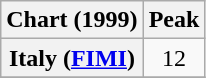<table class="wikitable plainrowheaders" style="text-align:center">
<tr>
<th>Chart (1999)</th>
<th>Peak</th>
</tr>
<tr>
<th scope="row">Italy (<a href='#'>FIMI</a>)</th>
<td>12</td>
</tr>
<tr>
</tr>
</table>
